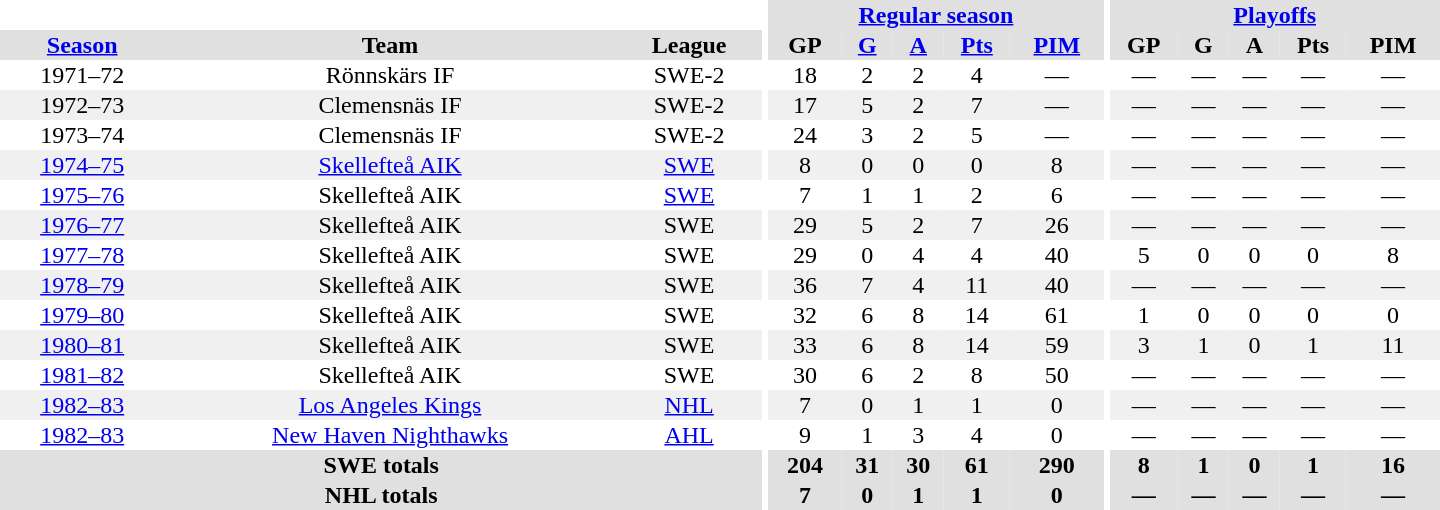<table border="0" cellpadding="1" cellspacing="0" style="text-align:center; width:60em">
<tr bgcolor="#e0e0e0">
<th colspan="3" bgcolor="#ffffff"></th>
<th rowspan="100" bgcolor="#ffffff"></th>
<th colspan="5"><a href='#'>Regular season</a></th>
<th rowspan="100" bgcolor="#ffffff"></th>
<th colspan="5"><a href='#'>Playoffs</a></th>
</tr>
<tr bgcolor="#e0e0e0">
<th><a href='#'>Season</a></th>
<th>Team</th>
<th>League</th>
<th>GP</th>
<th><a href='#'>G</a></th>
<th><a href='#'>A</a></th>
<th><a href='#'>Pts</a></th>
<th><a href='#'>PIM</a></th>
<th>GP</th>
<th>G</th>
<th>A</th>
<th>Pts</th>
<th>PIM</th>
</tr>
<tr>
<td>1971–72</td>
<td>Rönnskärs IF</td>
<td>SWE-2</td>
<td>18</td>
<td>2</td>
<td>2</td>
<td>4</td>
<td>—</td>
<td>—</td>
<td>—</td>
<td>—</td>
<td>—</td>
<td>—</td>
</tr>
<tr bgcolor="#f0f0f0">
<td>1972–73</td>
<td>Clemensnäs IF</td>
<td>SWE-2</td>
<td>17</td>
<td>5</td>
<td>2</td>
<td>7</td>
<td>—</td>
<td>—</td>
<td>—</td>
<td>—</td>
<td>—</td>
<td>—</td>
</tr>
<tr>
<td>1973–74</td>
<td>Clemensnäs IF</td>
<td>SWE-2</td>
<td>24</td>
<td>3</td>
<td>2</td>
<td>5</td>
<td>—</td>
<td>—</td>
<td>—</td>
<td>—</td>
<td>—</td>
<td>—</td>
</tr>
<tr bgcolor="#f0f0f0">
<td><a href='#'>1974–75</a></td>
<td><a href='#'>Skellefteå AIK</a></td>
<td><a href='#'>SWE</a></td>
<td>8</td>
<td>0</td>
<td>0</td>
<td>0</td>
<td>8</td>
<td>—</td>
<td>—</td>
<td>—</td>
<td>—</td>
<td>—</td>
</tr>
<tr>
<td><a href='#'>1975–76</a></td>
<td>Skellefteå AIK</td>
<td><a href='#'>SWE</a></td>
<td>7</td>
<td>1</td>
<td>1</td>
<td>2</td>
<td>6</td>
<td>—</td>
<td>—</td>
<td>—</td>
<td>—</td>
<td>—</td>
</tr>
<tr bgcolor="#f0f0f0">
<td><a href='#'>1976–77</a></td>
<td>Skellefteå AIK</td>
<td>SWE</td>
<td>29</td>
<td>5</td>
<td>2</td>
<td>7</td>
<td>26</td>
<td>—</td>
<td>—</td>
<td>—</td>
<td>—</td>
<td>—</td>
</tr>
<tr>
<td><a href='#'>1977–78</a></td>
<td>Skellefteå AIK</td>
<td>SWE</td>
<td>29</td>
<td>0</td>
<td>4</td>
<td>4</td>
<td>40</td>
<td>5</td>
<td>0</td>
<td>0</td>
<td>0</td>
<td>8</td>
</tr>
<tr bgcolor="#f0f0f0">
<td><a href='#'>1978–79</a></td>
<td>Skellefteå AIK</td>
<td>SWE</td>
<td>36</td>
<td>7</td>
<td>4</td>
<td>11</td>
<td>40</td>
<td>—</td>
<td>—</td>
<td>—</td>
<td>—</td>
<td>—</td>
</tr>
<tr>
<td><a href='#'>1979–80</a></td>
<td>Skellefteå AIK</td>
<td>SWE</td>
<td>32</td>
<td>6</td>
<td>8</td>
<td>14</td>
<td>61</td>
<td>1</td>
<td>0</td>
<td>0</td>
<td>0</td>
<td>0</td>
</tr>
<tr bgcolor="#f0f0f0">
<td><a href='#'>1980–81</a></td>
<td>Skellefteå AIK</td>
<td>SWE</td>
<td>33</td>
<td>6</td>
<td>8</td>
<td>14</td>
<td>59</td>
<td>3</td>
<td>1</td>
<td>0</td>
<td>1</td>
<td>11</td>
</tr>
<tr>
<td><a href='#'>1981–82</a></td>
<td>Skellefteå AIK</td>
<td>SWE</td>
<td>30</td>
<td>6</td>
<td>2</td>
<td>8</td>
<td>50</td>
<td>—</td>
<td>—</td>
<td>—</td>
<td>—</td>
<td>—</td>
</tr>
<tr bgcolor="#f0f0f0">
<td><a href='#'>1982–83</a></td>
<td><a href='#'>Los Angeles Kings</a></td>
<td><a href='#'>NHL</a></td>
<td>7</td>
<td>0</td>
<td>1</td>
<td>1</td>
<td>0</td>
<td>—</td>
<td>—</td>
<td>—</td>
<td>—</td>
<td>—</td>
</tr>
<tr>
<td><a href='#'>1982–83</a></td>
<td><a href='#'>New Haven Nighthawks</a></td>
<td><a href='#'>AHL</a></td>
<td>9</td>
<td>1</td>
<td>3</td>
<td>4</td>
<td>0</td>
<td>—</td>
<td>—</td>
<td>—</td>
<td>—</td>
<td>—</td>
</tr>
<tr bgcolor="#e0e0e0">
<th colspan="3">SWE totals</th>
<th>204</th>
<th>31</th>
<th>30</th>
<th>61</th>
<th>290</th>
<th>8</th>
<th>1</th>
<th>0</th>
<th>1</th>
<th>16</th>
</tr>
<tr bgcolor="#e0e0e0">
<th colspan="3">NHL totals</th>
<th>7</th>
<th>0</th>
<th>1</th>
<th>1</th>
<th>0</th>
<th>—</th>
<th>—</th>
<th>—</th>
<th>—</th>
<th>—</th>
</tr>
</table>
